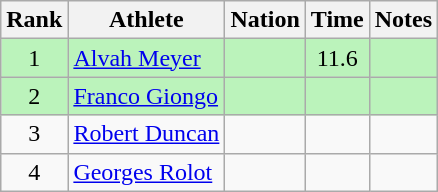<table class="wikitable sortable" style="text-align:center">
<tr>
<th>Rank</th>
<th>Athlete</th>
<th>Nation</th>
<th>Time</th>
<th>Notes</th>
</tr>
<tr style="background:#bbf3bb;">
<td>1</td>
<td align=left><a href='#'>Alvah Meyer</a></td>
<td align=left></td>
<td>11.6</td>
<td></td>
</tr>
<tr style="background:#bbf3bb;">
<td>2</td>
<td align=left><a href='#'>Franco Giongo</a></td>
<td align=left></td>
<td></td>
<td></td>
</tr>
<tr>
<td>3</td>
<td align=left><a href='#'>Robert Duncan</a></td>
<td align=left></td>
<td></td>
<td></td>
</tr>
<tr>
<td>4</td>
<td align=left><a href='#'>Georges Rolot</a></td>
<td align=left></td>
<td></td>
<td></td>
</tr>
</table>
